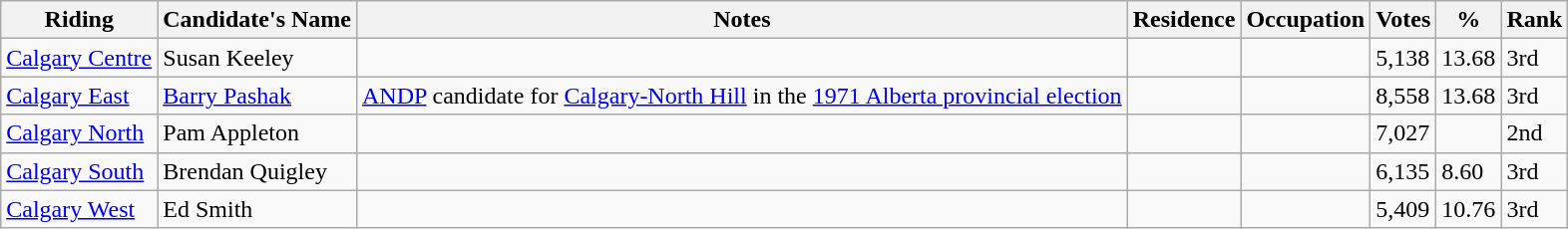<table class="wikitable sortable">
<tr>
<th>Riding<br></th>
<th>Candidate's Name</th>
<th>Notes</th>
<th>Residence</th>
<th>Occupation</th>
<th>Votes</th>
<th>%</th>
<th>Rank</th>
</tr>
<tr>
<td><a href='#'>Calgary Centre</a></td>
<td>Susan Keeley</td>
<td></td>
<td></td>
<td></td>
<td>5,138</td>
<td>13.68</td>
<td>3rd</td>
</tr>
<tr>
<td><a href='#'>Calgary East</a></td>
<td><a href='#'>Barry Pashak</a></td>
<td><a href='#'>ANDP</a> candidate for <a href='#'>Calgary-North Hill</a> in the <a href='#'>1971 Alberta provincial election</a></td>
<td></td>
<td></td>
<td>8,558</td>
<td>13.68</td>
<td>3rd</td>
</tr>
<tr>
<td><a href='#'>Calgary North</a></td>
<td>Pam Appleton</td>
<td></td>
<td></td>
<td></td>
<td>7,027</td>
<td></td>
<td>2nd</td>
</tr>
<tr>
<td><a href='#'>Calgary South</a></td>
<td>Brendan Quigley</td>
<td></td>
<td></td>
<td></td>
<td>6,135</td>
<td>8.60</td>
<td>3rd</td>
</tr>
<tr>
<td><a href='#'>Calgary West</a></td>
<td>Ed Smith</td>
<td></td>
<td></td>
<td></td>
<td>5,409</td>
<td>10.76</td>
<td>3rd</td>
</tr>
</table>
